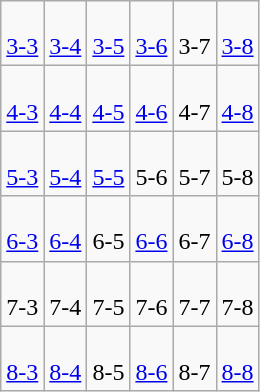<table class="wikitable">
<tr align=center>
<td><br><a href='#'>3-3</a></td>
<td><br><a href='#'>3-4</a></td>
<td><br><a href='#'>3-5</a></td>
<td><br><a href='#'>3-6</a></td>
<td><br>3-7</td>
<td><br><a href='#'>3-8</a></td>
</tr>
<tr align=center>
<td><br><a href='#'>4-3</a></td>
<td><br><a href='#'>4-4</a></td>
<td><br><a href='#'>4-5</a></td>
<td><br><a href='#'>4-6</a></td>
<td><br>4-7</td>
<td><br><a href='#'>4-8</a></td>
</tr>
<tr align=center>
<td><br><a href='#'>5-3</a></td>
<td><br><a href='#'>5-4</a></td>
<td><br><a href='#'>5-5</a></td>
<td><br>5-6</td>
<td><br>5-7</td>
<td><br>5-8</td>
</tr>
<tr align=center>
<td><br><a href='#'>6-3</a></td>
<td><br><a href='#'>6-4</a></td>
<td><br>6-5</td>
<td><br><a href='#'>6-6</a></td>
<td><br>6-7</td>
<td><br><a href='#'>6-8</a></td>
</tr>
<tr align=center>
<td><br>7-3</td>
<td><br>7-4</td>
<td><br>7-5</td>
<td><br>7-6</td>
<td><br>7-7</td>
<td><br>7-8</td>
</tr>
<tr align=center>
<td><br><a href='#'>8-3</a></td>
<td><br><a href='#'>8-4</a></td>
<td><br>8-5</td>
<td><br><a href='#'>8-6</a></td>
<td><br>8-7</td>
<td><br><a href='#'>8-8</a></td>
</tr>
</table>
